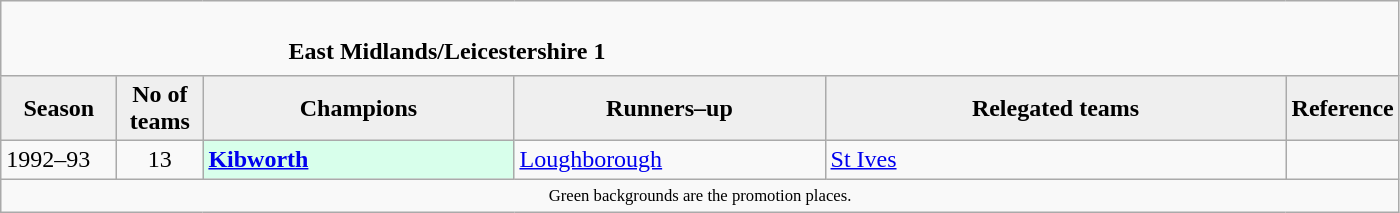<table class="wikitable" style="text-align: left;">
<tr>
<td colspan="11" cellpadding="0" cellspacing="0"><br><table border="0" style="width:100%;" cellpadding="0" cellspacing="0">
<tr>
<td style="width:20%; border:0;"></td>
<td style="border:0;"><strong>East Midlands/Leicestershire 1</strong></td>
<td style="width:20%; border:0;"></td>
</tr>
</table>
</td>
</tr>
<tr>
<th style="background:#efefef; width:70px;">Season</th>
<th style="background:#efefef; width:50px;">No of teams</th>
<th style="background:#efefef; width:200px;">Champions</th>
<th style="background:#efefef; width:200px;">Runners–up</th>
<th style="background:#efefef; width:300px;">Relegated teams</th>
<th style="background:#efefef; width:50px;">Reference</th>
</tr>
<tr align=left>
<td>1992–93</td>
<td style="text-align: center;">13</td>
<td style="background:#d8ffeb;"><strong><a href='#'>Kibworth</a></strong></td>
<td><a href='#'>Loughborough</a></td>
<td><a href='#'>St Ives</a></td>
<td></td>
</tr>
<tr>
<td colspan="15"  style="border:0; font-size:smaller; text-align:center;"><small><span>Green backgrounds</span> are the promotion places.</small></td>
</tr>
</table>
